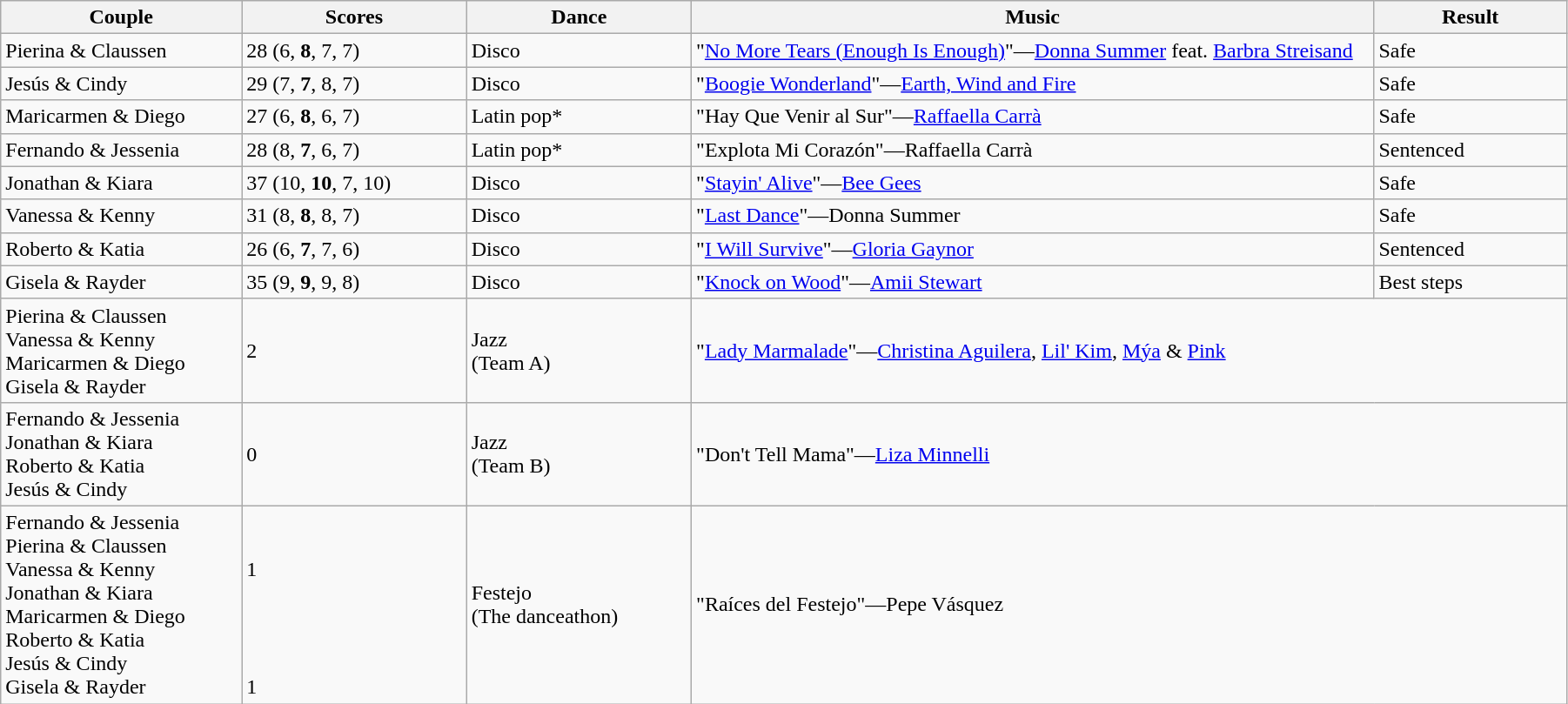<table class="wikitable sortable" style="width:95%; white-space:nowrap">
<tr>
<th style="width:15%;">Couple</th>
<th style="width:14%;">Scores</th>
<th style="width:14%;">Dance</th>
<th style="width:40%;">Music</th>
<th style="width:12%;">Result</th>
</tr>
<tr>
<td>Pierina & Claussen</td>
<td>28 (6, <strong>8</strong>, 7, 7)</td>
<td>Disco</td>
<td>"<a href='#'>No More Tears (Enough Is Enough)</a>"—<a href='#'>Donna Summer</a> feat. <a href='#'>Barbra Streisand</a></td>
<td>Safe</td>
</tr>
<tr>
<td>Jesús & Cindy</td>
<td>29 (7, <strong>7</strong>, 8, 7)</td>
<td>Disco</td>
<td>"<a href='#'>Boogie Wonderland</a>"—<a href='#'>Earth, Wind and Fire</a></td>
<td>Safe</td>
</tr>
<tr>
<td>Maricarmen & Diego</td>
<td>27 (6, <strong>8</strong>, 6, 7)</td>
<td>Latin pop*</td>
<td>"Hay Que Venir al Sur"—<a href='#'>Raffaella Carrà</a></td>
<td>Safe</td>
</tr>
<tr>
<td>Fernando & Jessenia</td>
<td>28 (8, <strong>7</strong>, 6, 7)</td>
<td>Latin pop*</td>
<td>"Explota Mi Corazón"—Raffaella Carrà</td>
<td>Sentenced</td>
</tr>
<tr>
<td>Jonathan & Kiara</td>
<td>37 (10, <strong>10</strong>, 7, 10)</td>
<td>Disco</td>
<td>"<a href='#'>Stayin' Alive</a>"—<a href='#'>Bee Gees</a></td>
<td>Safe</td>
</tr>
<tr>
<td>Vanessa & Kenny</td>
<td>31 (8, <strong>8</strong>, 8, 7)</td>
<td>Disco</td>
<td>"<a href='#'>Last Dance</a>"—Donna Summer</td>
<td>Safe</td>
</tr>
<tr>
<td>Roberto & Katia</td>
<td>26 (6, <strong>7</strong>, 7, 6)</td>
<td>Disco</td>
<td>"<a href='#'>I Will Survive</a>"—<a href='#'>Gloria Gaynor</a></td>
<td>Sentenced</td>
</tr>
<tr>
<td>Gisela & Rayder</td>
<td>35 (9, <strong>9</strong>, 9, 8)</td>
<td>Disco</td>
<td>"<a href='#'>Knock on Wood</a>"—<a href='#'>Amii Stewart</a></td>
<td>Best steps</td>
</tr>
<tr>
<td>Pierina & Claussen<br>Vanessa & Kenny<br>Maricarmen & Diego<br>Gisela & Rayder</td>
<td>2</td>
<td>Jazz<br>(Team A)</td>
<td colspan=2>"<a href='#'>Lady Marmalade</a>"—<a href='#'>Christina Aguilera</a>, <a href='#'>Lil' Kim</a>, <a href='#'>Mýa</a> & <a href='#'>Pink</a></td>
</tr>
<tr>
<td>Fernando & Jessenia<br>Jonathan & Kiara<br>Roberto & Katia<br>Jesús & Cindy</td>
<td>0</td>
<td>Jazz<br>(Team B)</td>
<td colspan=2>"Don't Tell Mama"—<a href='#'>Liza Minnelli</a></td>
</tr>
<tr>
<td>Fernando & Jessenia<br>Pierina & Claussen<br>Vanessa & Kenny<br>Jonathan & Kiara<br>Maricarmen & Diego<br>Roberto & Katia<br>Jesús & Cindy<br>Gisela & Rayder</td>
<td valign="top"><br><br>1<br><br><br><br><br>1</td>
<td>Festejo<br>(The danceathon)</td>
<td colspan=2>"Raíces del Festejo"—Pepe Vásquez</td>
</tr>
</table>
